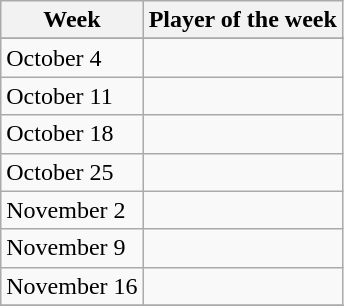<table class="wikitable">
<tr>
<th>Week</th>
<th>Player of the week</th>
</tr>
<tr>
</tr>
<tr>
<td>October 4</td>
<td></td>
</tr>
<tr>
<td>October 11</td>
<td></td>
</tr>
<tr>
<td>October 18</td>
<td></td>
</tr>
<tr>
<td>October 25</td>
<td></td>
</tr>
<tr>
<td>November 2</td>
<td></td>
</tr>
<tr>
<td>November 9</td>
<td></td>
</tr>
<tr>
<td>November 16</td>
<td></td>
</tr>
<tr>
</tr>
</table>
